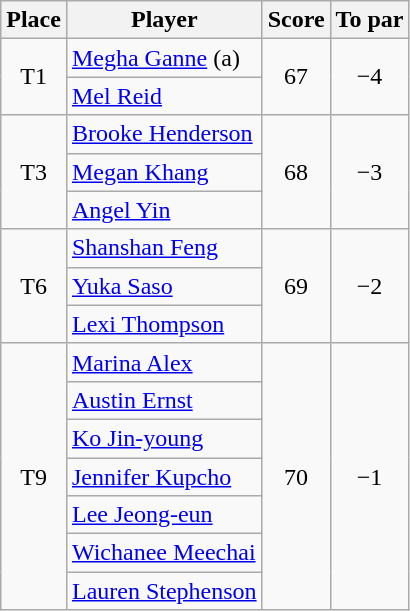<table class="wikitable">
<tr>
<th>Place</th>
<th>Player</th>
<th>Score</th>
<th>To par</th>
</tr>
<tr>
<td align=center rowspan=2>T1</td>
<td> <a href='#'>Megha Ganne</a> (a)</td>
<td align=center rowspan=2>67</td>
<td align=center rowspan=2>−4</td>
</tr>
<tr>
<td> <a href='#'>Mel Reid</a></td>
</tr>
<tr>
<td align=center rowspan=3>T3</td>
<td> <a href='#'>Brooke Henderson</a></td>
<td align=center rowspan=3>68</td>
<td align=center rowspan=3>−3</td>
</tr>
<tr>
<td> <a href='#'>Megan Khang</a></td>
</tr>
<tr>
<td> <a href='#'>Angel Yin</a></td>
</tr>
<tr>
<td align=center rowspan=3>T6</td>
<td> <a href='#'>Shanshan Feng</a></td>
<td align=center rowspan=3>69</td>
<td align=center rowspan=3>−2</td>
</tr>
<tr>
<td> <a href='#'>Yuka Saso</a></td>
</tr>
<tr>
<td> <a href='#'>Lexi Thompson</a></td>
</tr>
<tr>
<td align=center rowspan=7>T9</td>
<td> <a href='#'>Marina Alex</a></td>
<td align=center rowspan=7>70</td>
<td align=center rowspan=7>−1</td>
</tr>
<tr>
<td> <a href='#'>Austin Ernst</a></td>
</tr>
<tr>
<td> <a href='#'>Ko Jin-young</a></td>
</tr>
<tr>
<td> <a href='#'>Jennifer Kupcho</a></td>
</tr>
<tr>
<td> <a href='#'>Lee Jeong-eun</a></td>
</tr>
<tr>
<td> <a href='#'>Wichanee Meechai</a></td>
</tr>
<tr>
<td> <a href='#'>Lauren Stephenson</a></td>
</tr>
</table>
